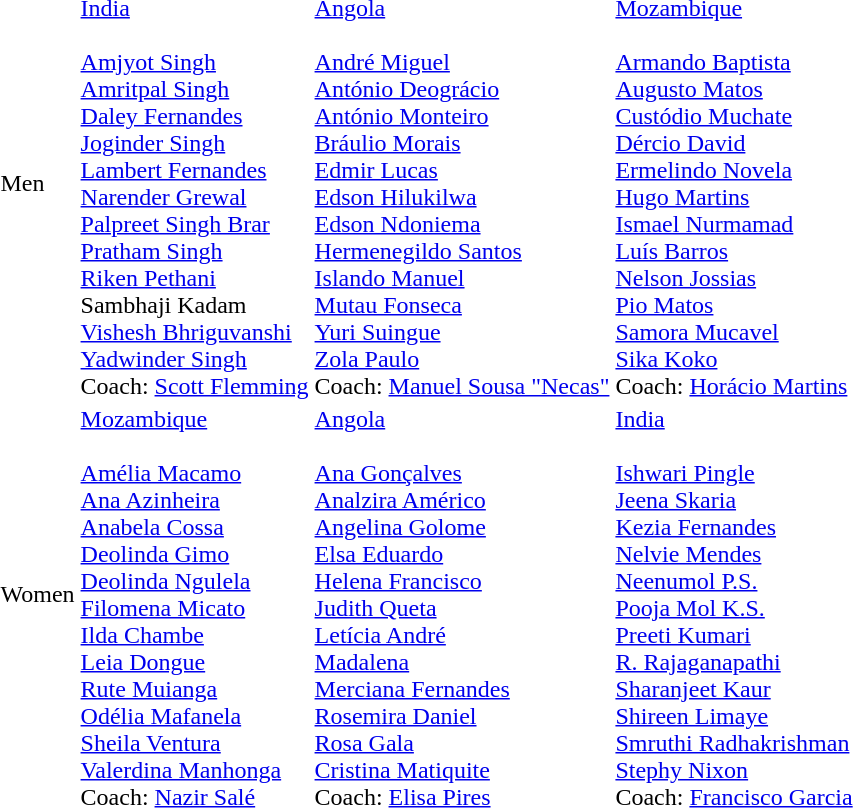<table>
<tr>
<td>Men<br> <br> </td>
<td> <a href='#'>India</a><br><br><a href='#'>Amjyot Singh</a><br>
<a href='#'>Amritpal Singh</a><br>
<a href='#'>Daley Fernandes</a><br>
<a href='#'>Joginder Singh</a><br>
<a href='#'>Lambert Fernandes</a><br>
<a href='#'>Narender Grewal</a><br>
<a href='#'>Palpreet Singh Brar</a><br>
<a href='#'>Pratham Singh</a><br>
<a href='#'>Riken Pethani</a><br>
Sambhaji Kadam<br>
<a href='#'>Vishesh Bhriguvanshi</a><br>
<a href='#'>Yadwinder Singh</a><br>
Coach: <a href='#'>Scott Flemming</a><br></td>
<td> <a href='#'>Angola</a><br><br><a href='#'>André Miguel</a><br>
<a href='#'>António Deográcio</a><br>
<a href='#'>António Monteiro</a><br>
<a href='#'>Bráulio Morais</a><br>
<a href='#'>Edmir Lucas</a><br>
<a href='#'>Edson Hilukilwa</a><br>
<a href='#'>Edson Ndoniema</a><br>
<a href='#'>Hermenegildo Santos</a><br>
<a href='#'>Islando Manuel</a><br>
<a href='#'>Mutau Fonseca</a><br>
<a href='#'>Yuri Suingue</a><br>
<a href='#'>Zola Paulo</a><br>
Coach: <a href='#'>Manuel Sousa "Necas"</a><br></td>
<td> <a href='#'>Mozambique</a><br><br><a href='#'>Armando Baptista</a><br>
<a href='#'>Augusto Matos</a><br>
<a href='#'>Custódio Muchate</a><br>
<a href='#'>Dércio David</a><br>
<a href='#'>Ermelindo Novela</a><br>
<a href='#'>Hugo Martins</a><br>
<a href='#'>Ismael Nurmamad</a><br>
<a href='#'>Luís Barros</a><br>
<a href='#'>Nelson Jossias</a><br>
<a href='#'>Pio Matos</a><br>
<a href='#'>Samora Mucavel</a><br>
<a href='#'>Sika Koko</a><br>
Coach: <a href='#'>Horácio Martins</a> <br></td>
</tr>
<tr>
<td>Women<br> <br> </td>
<td> <a href='#'>Mozambique</a><br><br><a href='#'>Amélia Macamo</a><br>
<a href='#'>Ana Azinheira</a><br>
<a href='#'>Anabela Cossa</a><br>
<a href='#'>Deolinda Gimo</a><br>
<a href='#'>Deolinda Ngulela</a><br>
<a href='#'>Filomena Micato</a><br>
<a href='#'>Ilda Chambe</a><br>
<a href='#'>Leia Dongue</a><br>
<a href='#'>Rute Muianga</a><br>
<a href='#'>Odélia Mafanela</a><br>
<a href='#'>Sheila Ventura</a><br>
<a href='#'>Valerdina Manhonga</a><br>
Coach: <a href='#'>Nazir Salé</a><br></td>
<td> <a href='#'>Angola</a><br><br><a href='#'>Ana Gonçalves</a><br>
<a href='#'>Analzira Américo</a><br>
<a href='#'>Angelina Golome</a><br>
<a href='#'>Elsa Eduardo</a><br>
<a href='#'>Helena Francisco</a><br>
<a href='#'>Judith Queta</a><br>
<a href='#'>Letícia André</a><br>
<a href='#'>Madalena</a><br>
<a href='#'>Merciana Fernandes</a><br>
<a href='#'>Rosemira Daniel</a><br>
<a href='#'>Rosa Gala</a><br>
<a href='#'>Cristina Matiquite</a><br>
Coach: <a href='#'>Elisa Pires</a><br></td>
<td> <a href='#'>India</a><br><br><a href='#'>Ishwari Pingle</a><br>
<a href='#'>Jeena Skaria</a><br>
<a href='#'>Kezia Fernandes</a><br>
<a href='#'>Nelvie Mendes</a><br>
<a href='#'>Neenumol P.S.</a><br>
<a href='#'>Pooja Mol K.S.</a><br>
<a href='#'>Preeti Kumari</a><br>
<a href='#'>R. Rajaganapathi</a><br>
<a href='#'>Sharanjeet Kaur</a><br>
<a href='#'>Shireen Limaye</a><br>
<a href='#'>Smruthi Radhakrishman</a><br>
<a href='#'>Stephy Nixon</a><br>
Coach: <a href='#'>Francisco Garcia</a><br></td>
</tr>
</table>
